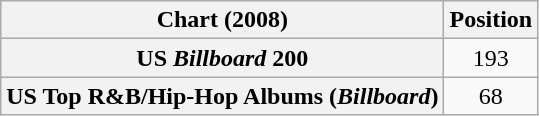<table class="wikitable sortable plainrowheaders">
<tr>
<th scope="col">Chart (2008)</th>
<th scope="col">Position</th>
</tr>
<tr>
<th scope="row">US <em>Billboard</em> 200</th>
<td style="text-align:center">193</td>
</tr>
<tr>
<th scope="row">US Top R&B/Hip-Hop Albums (<em>Billboard</em>)</th>
<td style="text-align:center">68</td>
</tr>
</table>
